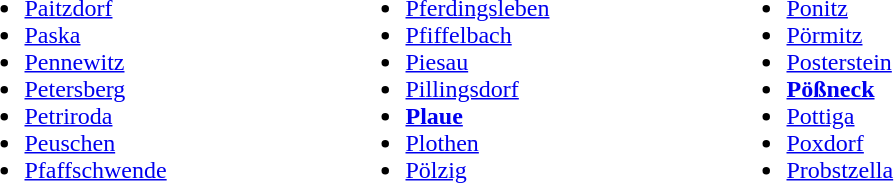<table>
<tr ---->
<td width="250" valign="top"><br><ul><li><a href='#'>Paitzdorf</a></li><li><a href='#'>Paska</a></li><li><a href='#'>Pennewitz</a></li><li><a href='#'>Petersberg</a></li><li><a href='#'>Petriroda</a></li><li><a href='#'>Peuschen</a></li><li><a href='#'>Pfaffschwende</a></li></ul></td>
<td width="250" valign="top"><br><ul><li><a href='#'>Pferdingsleben</a></li><li><a href='#'>Pfiffelbach</a></li><li><a href='#'>Piesau</a></li><li><a href='#'>Pillingsdorf</a></li><li><strong><a href='#'>Plaue</a></strong></li><li><a href='#'>Plothen</a></li><li><a href='#'>Pölzig</a></li></ul></td>
<td width="250" valign="top"><br><ul><li><a href='#'>Ponitz</a></li><li><a href='#'>Pörmitz</a></li><li><a href='#'>Posterstein</a></li><li><strong><a href='#'>Pößneck</a></strong></li><li><a href='#'>Pottiga</a></li><li><a href='#'>Poxdorf</a></li><li><a href='#'>Probstzella</a></li></ul></td>
</tr>
</table>
